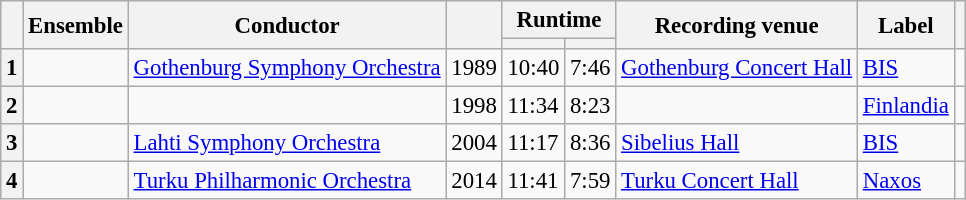<table class="wikitable" style="margin-right:0; font-size:95%">
<tr>
<th rowspan=2 scope="col"></th>
<th rowspan=2 scope=col>Ensemble</th>
<th rowspan=2 scope=col>Conductor</th>
<th rowspan=2 scope=col></th>
<th colspan=2 scope=col>Runtime</th>
<th rowspan=2 scope=col>Recording venue</th>
<th rowspan=2 scope=col>Label</th>
<th rowspan=2 scope=col class="unsortable"></th>
</tr>
<tr>
<th scope="col"></th>
<th scope="col"></th>
</tr>
<tr>
<th scope="row">1</th>
<td></td>
<td><a href='#'>Gothenburg Symphony Orchestra</a></td>
<td>1989</td>
<td>10:40</td>
<td>7:46</td>
<td><a href='#'>Gothenburg Concert Hall</a></td>
<td><a href='#'>BIS</a></td>
<td></td>
</tr>
<tr>
<th scope="row">2</th>
<td></td>
<td></td>
<td>1998</td>
<td>11:34</td>
<td>8:23</td>
<td></td>
<td><a href='#'>Finlandia</a></td>
<td></td>
</tr>
<tr>
<th scope="row">3</th>
<td></td>
<td><a href='#'>Lahti Symphony Orchestra</a></td>
<td>2004</td>
<td>11:17</td>
<td>8:36</td>
<td><a href='#'>Sibelius Hall</a></td>
<td><a href='#'>BIS</a></td>
<td></td>
</tr>
<tr>
<th scope="row">4</th>
<td></td>
<td><a href='#'>Turku Philharmonic Orchestra</a></td>
<td>2014</td>
<td>11:41</td>
<td>7:59</td>
<td><a href='#'>Turku Concert Hall</a></td>
<td><a href='#'>Naxos</a></td>
<td></td>
</tr>
</table>
